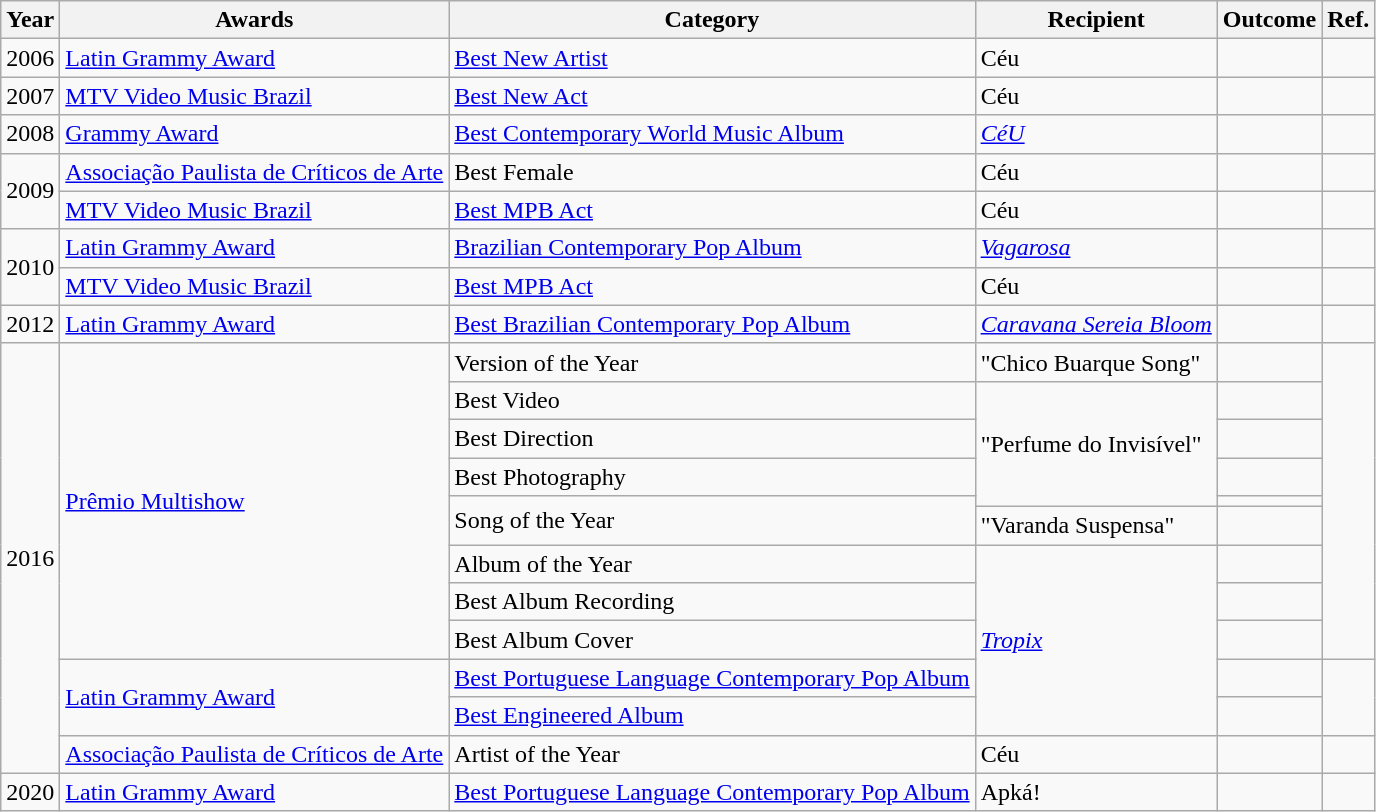<table class="wikitable sortable">
<tr>
<th>Year</th>
<th>Awards</th>
<th>Category</th>
<th>Recipient</th>
<th>Outcome</th>
<th>Ref.</th>
</tr>
<tr>
<td>2006</td>
<td><a href='#'>Latin Grammy Award</a></td>
<td><a href='#'>Best New Artist</a></td>
<td>Céu</td>
<td></td>
<td></td>
</tr>
<tr>
<td>2007</td>
<td><a href='#'>MTV Video Music Brazil</a></td>
<td><a href='#'>Best New Act</a></td>
<td>Céu</td>
<td></td>
<td></td>
</tr>
<tr>
<td>2008</td>
<td><a href='#'>Grammy Award</a></td>
<td><a href='#'>Best Contemporary World Music Album</a></td>
<td><em><a href='#'>CéU</a></em></td>
<td></td>
<td></td>
</tr>
<tr>
<td rowspan="2">2009</td>
<td><a href='#'>Associação Paulista de Críticos de Arte</a></td>
<td>Best Female</td>
<td>Céu</td>
<td></td>
<td></td>
</tr>
<tr>
<td><a href='#'>MTV Video Music Brazil</a></td>
<td><a href='#'>Best MPB Act</a></td>
<td>Céu</td>
<td></td>
<td></td>
</tr>
<tr>
<td rowspan="2">2010</td>
<td><a href='#'>Latin Grammy Award</a></td>
<td><a href='#'>Brazilian Contemporary Pop Album</a></td>
<td><em><a href='#'>Vagarosa</a></em></td>
<td></td>
<td></td>
</tr>
<tr>
<td><a href='#'>MTV Video Music Brazil</a></td>
<td><a href='#'>Best MPB Act</a></td>
<td>Céu</td>
<td></td>
<td></td>
</tr>
<tr>
<td>2012</td>
<td><a href='#'>Latin Grammy Award</a></td>
<td><a href='#'>Best Brazilian Contemporary Pop Album</a></td>
<td><em><a href='#'>Caravana Sereia Bloom</a></em></td>
<td></td>
<td></td>
</tr>
<tr>
<td rowspan="12">2016</td>
<td rowspan="9"><a href='#'>Prêmio Multishow</a></td>
<td>Version of the Year</td>
<td>"Chico Buarque Song"</td>
<td></td>
</tr>
<tr>
<td>Best Video</td>
<td rowspan="4">"Perfume do Invisível"</td>
<td></td>
</tr>
<tr>
<td>Best Direction</td>
<td></td>
</tr>
<tr>
<td>Best Photography</td>
<td></td>
</tr>
<tr>
<td rowspan="2">Song of the Year</td>
<td></td>
</tr>
<tr>
<td>"Varanda Suspensa"</td>
<td></td>
</tr>
<tr>
<td>Album of the Year</td>
<td rowspan="5"><em><a href='#'>Tropix</a></em></td>
<td></td>
</tr>
<tr>
<td>Best Album Recording</td>
<td></td>
</tr>
<tr>
<td>Best Album Cover</td>
<td></td>
</tr>
<tr>
<td rowspan="2"><a href='#'>Latin Grammy Award</a></td>
<td><a href='#'>Best Portuguese Language Contemporary Pop Album</a></td>
<td></td>
<td rowspan="2"></td>
</tr>
<tr>
<td><a href='#'>Best Engineered Album</a></td>
<td></td>
</tr>
<tr>
<td><a href='#'>Associação Paulista de Críticos de Arte</a></td>
<td>Artist of the Year</td>
<td>Céu</td>
<td></td>
<td></td>
</tr>
<tr>
<td>2020</td>
<td><a href='#'>Latin Grammy Award</a></td>
<td><a href='#'>Best Portuguese Language Contemporary Pop Album</a></td>
<td>Apká!</td>
<td></td>
<td></td>
</tr>
</table>
